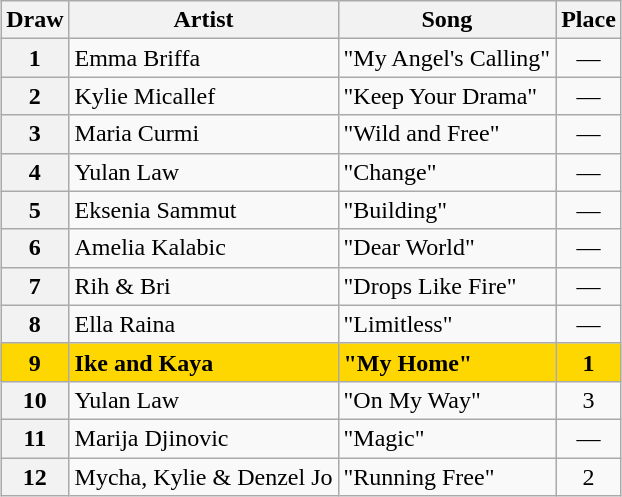<table class="sortable wikitable plainrowheaders" style="margin: 1em auto 1em auto">
<tr>
<th scope="col">Draw</th>
<th scope="col">Artist</th>
<th scope="col">Song</th>
<th>Place</th>
</tr>
<tr>
<th scope="row" style="text-align:center;">1</th>
<td>Emma Briffa</td>
<td>"My Angel's Calling"</td>
<td align=center>—</td>
</tr>
<tr>
<th scope="row" style="text-align:center;">2</th>
<td>Kylie Micallef</td>
<td>"Keep Your Drama"</td>
<td align=center>—</td>
</tr>
<tr>
<th scope="row" style="text-align:center;">3</th>
<td>Maria Curmi</td>
<td>"Wild and Free"</td>
<td align=center>—</td>
</tr>
<tr>
<th scope="row" style="text-align:center;">4</th>
<td>Yulan Law</td>
<td>"Change"</td>
<td align=center>—</td>
</tr>
<tr>
<th scope="row" style="text-align:center;">5</th>
<td>Eksenia Sammut</td>
<td>"Building"</td>
<td align=center>—</td>
</tr>
<tr>
<th scope="row" style="text-align:center;">6</th>
<td>Amelia Kalabic</td>
<td>"Dear World"</td>
<td align=center>—</td>
</tr>
<tr>
<th scope="row" style="text-align:center;">7</th>
<td>Rih & Bri</td>
<td>"Drops Like Fire"</td>
<td align=center>—</td>
</tr>
<tr>
<th scope="row" style="text-align:center;">8</th>
<td>Ella Raina</td>
<td>"Limitless"</td>
<td align=center>—</td>
</tr>
<tr bgcolor=gold style="font-weight:bold;">
<th style="text-align:center; font-weight:bold; background:gold;" scope="row">9</th>
<td>Ike and Kaya</td>
<td>"My Home"</td>
<td align=center>1</td>
</tr>
<tr>
<th scope="row" style="text-align:center;">10</th>
<td>Yulan Law</td>
<td>"On My Way"</td>
<td align=center>3</td>
</tr>
<tr>
<th scope="row" style="text-align:center;">11</th>
<td>Marija Djinovic</td>
<td>"Magic"</td>
<td align=center>—</td>
</tr>
<tr>
<th scope="row" style="text-align:center;">12</th>
<td>Mycha, Kylie & Denzel Jo</td>
<td>"Running Free"</td>
<td align=center>2</td>
</tr>
</table>
